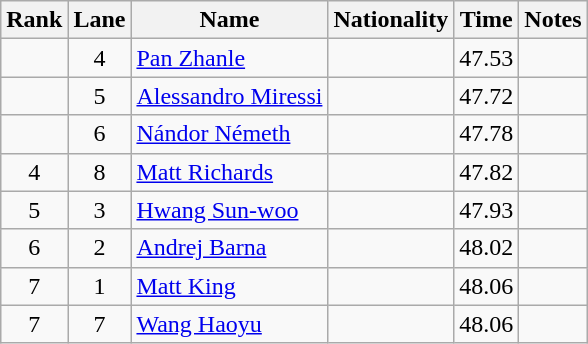<table class="wikitable sortable" style="text-align:center">
<tr>
<th>Rank</th>
<th>Lane</th>
<th>Name</th>
<th>Nationality</th>
<th>Time</th>
<th>Notes</th>
</tr>
<tr>
<td></td>
<td>4</td>
<td align=left><a href='#'>Pan Zhanle</a></td>
<td align=left></td>
<td>47.53</td>
<td></td>
</tr>
<tr>
<td></td>
<td>5</td>
<td align=left><a href='#'>Alessandro Miressi</a></td>
<td align=left></td>
<td>47.72</td>
<td></td>
</tr>
<tr>
<td></td>
<td>6</td>
<td align=left><a href='#'>Nándor Németh</a></td>
<td align=left></td>
<td>47.78</td>
<td></td>
</tr>
<tr>
<td>4</td>
<td>8</td>
<td align=left><a href='#'>Matt Richards</a></td>
<td align=left></td>
<td>47.82</td>
<td></td>
</tr>
<tr>
<td>5</td>
<td>3</td>
<td align=left><a href='#'>Hwang Sun-woo</a></td>
<td align=left></td>
<td>47.93</td>
<td></td>
</tr>
<tr>
<td>6</td>
<td>2</td>
<td align=left><a href='#'>Andrej Barna</a></td>
<td align=left></td>
<td>48.02</td>
<td></td>
</tr>
<tr>
<td>7</td>
<td>1</td>
<td align=left><a href='#'>Matt King</a></td>
<td align=left></td>
<td>48.06</td>
<td></td>
</tr>
<tr>
<td>7</td>
<td>7</td>
<td align=left><a href='#'>Wang Haoyu</a></td>
<td align=left></td>
<td>48.06</td>
<td></td>
</tr>
</table>
